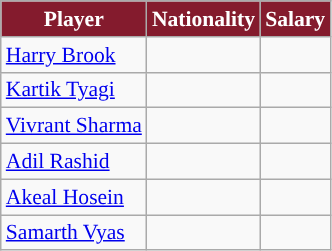<table class="wikitable" style="font-size:90%;">
<tr>
<th style="background: #841B2D;color:white">Player</th>
<th style="background: #841B2D;color:white">Nationality</th>
<th style="background: #841B2D;color:white">Salary</th>
</tr>
<tr>
<td><a href='#'>Harry Brook</a></td>
<td></td>
<td></td>
</tr>
<tr>
<td><a href='#'>Kartik Tyagi</a></td>
<td></td>
<td></td>
</tr>
<tr>
<td><a href='#'>Vivrant Sharma</a></td>
<td></td>
<td></td>
</tr>
<tr>
<td><a href='#'>Adil Rashid</a></td>
<td></td>
<td></td>
</tr>
<tr>
<td><a href='#'>Akeal Hosein</a></td>
<td></td>
<td></td>
</tr>
<tr>
<td><a href='#'>Samarth Vyas</a></td>
<td></td>
<td></td>
</tr>
</table>
